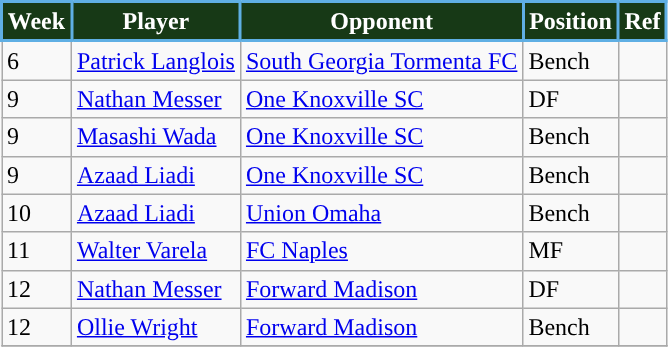<table class=wikitable>
<tr>
<th style="background:#173916; color:#FFFFFF; border:2px solid #5FAFE4;">Week</th>
<th style="background:#173916; color:#FFFFFF; border:2px solid #5FAFE4;">Player</th>
<th style="background:#173916; color:#FFFFFF; border:2px solid #5FAFE4;">Opponent</th>
<th style="background:#173916; color:#FFFFFF; border:2px solid #5FAFE4;">Position</th>
<th style="background:#173916; color:#FFFFFF; border:2px solid #5FAFE4;">Ref</th>
</tr>
<tr>
<td>6</td>
<td> <a href='#'>Patrick Langlois</a></td>
<td><a href='#'>South Georgia Tormenta FC</a></td>
<td>Bench</td>
<td></td>
</tr>
<tr>
<td>9</td>
<td> <a href='#'>Nathan Messer</a></td>
<td><a href='#'>One Knoxville SC</a></td>
<td>DF</td>
<td></td>
</tr>
<tr>
<td>9</td>
<td> <a href='#'>Masashi Wada</a></td>
<td><a href='#'>One Knoxville SC</a></td>
<td>Bench</td>
<td></td>
</tr>
<tr>
<td>9</td>
<td> <a href='#'>Azaad Liadi</a></td>
<td><a href='#'>One Knoxville SC</a></td>
<td>Bench</td>
<td></td>
</tr>
<tr>
<td>10</td>
<td> <a href='#'>Azaad Liadi</a></td>
<td><a href='#'>Union Omaha</a></td>
<td>Bench</td>
<td></td>
</tr>
<tr>
<td>11</td>
<td> <a href='#'>Walter Varela</a></td>
<td><a href='#'>FC Naples</a></td>
<td>MF</td>
<td></td>
</tr>
<tr>
<td>12</td>
<td> <a href='#'>Nathan Messer</a></td>
<td><a href='#'>Forward Madison</a></td>
<td>DF</td>
<td></td>
</tr>
<tr>
<td>12</td>
<td> <a href='#'>Ollie Wright</a></td>
<td><a href='#'>Forward Madison</a></td>
<td>Bench</td>
<td></td>
</tr>
<tr>
</tr>
</table>
